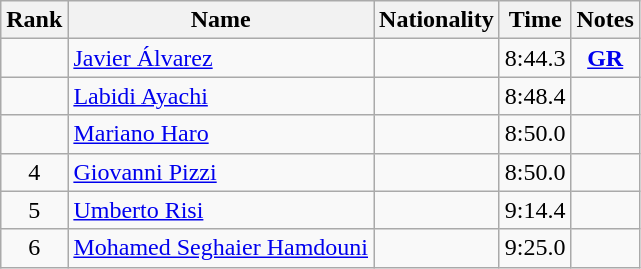<table class="wikitable sortable" style="text-align:center">
<tr>
<th>Rank</th>
<th>Name</th>
<th>Nationality</th>
<th>Time</th>
<th>Notes</th>
</tr>
<tr>
<td></td>
<td align=left><a href='#'>Javier Álvarez</a></td>
<td align=left></td>
<td>8:44.3</td>
<td><strong><a href='#'>GR</a></strong></td>
</tr>
<tr>
<td></td>
<td align=left><a href='#'>Labidi Ayachi</a></td>
<td align=left></td>
<td>8:48.4</td>
<td></td>
</tr>
<tr>
<td></td>
<td align=left><a href='#'>Mariano Haro</a></td>
<td align=left></td>
<td>8:50.0</td>
<td></td>
</tr>
<tr>
<td>4</td>
<td align=left><a href='#'>Giovanni Pizzi</a></td>
<td align=left></td>
<td>8:50.0</td>
<td></td>
</tr>
<tr>
<td>5</td>
<td align=left><a href='#'>Umberto Risi</a></td>
<td align=left></td>
<td>9:14.4</td>
<td></td>
</tr>
<tr>
<td>6</td>
<td align=left><a href='#'>Mohamed Seghaier Hamdouni</a></td>
<td align=left></td>
<td>9:25.0</td>
<td></td>
</tr>
</table>
